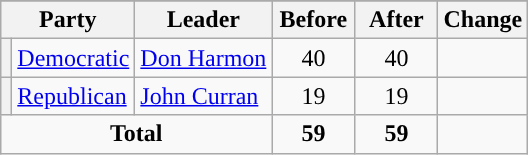<table class="wikitable" style="text-align:center;">
<tr>
</tr>
<tr>
<th colspan="2">Party</th>
<th>Leader</th>
<th style="width:3em">Before</th>
<th style="width:3em">After</th>
<th style="width:3em">Change</th>
</tr>
<tr>
<th style="background-color:"></th>
<td style="text-align:left;"><a href='#'>Democratic</a></td>
<td style="text-align:left;"><a href='#'>Don Harmon</a></td>
<td>40</td>
<td>40</td>
<td></td>
</tr>
<tr>
<th style="background-color:"></th>
<td style="text-align:left;"><a href='#'>Republican</a></td>
<td style="text-align:left;"><a href='#'>John Curran</a></td>
<td>19</td>
<td>19</td>
<td></td>
</tr>
<tr>
<td colspan="3"><strong>Total</strong></td>
<td><strong>59</strong></td>
<td><strong>59</strong></td>
<td></td>
</tr>
</table>
